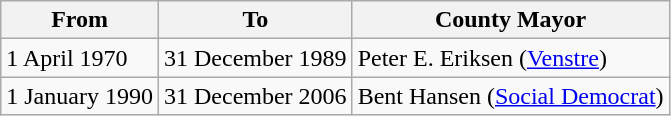<table class="wikitable">
<tr>
<th>From</th>
<th>To</th>
<th>County Mayor</th>
</tr>
<tr>
<td>1 April 1970</td>
<td>31 December 1989</td>
<td>Peter E. Eriksen  (<a href='#'>Venstre</a>)</td>
</tr>
<tr>
<td>1 January 1990</td>
<td>31 December 2006</td>
<td>Bent Hansen (<a href='#'>Social Democrat</a>)</td>
</tr>
</table>
